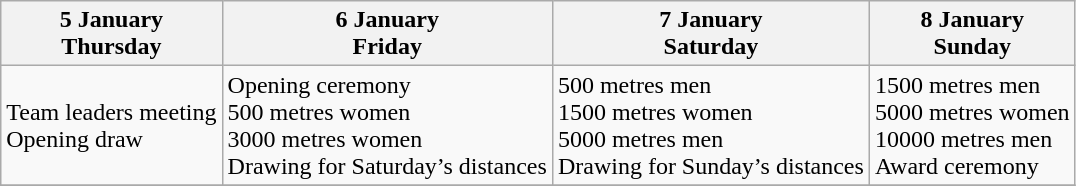<table class=wikitable>
<tr>
<th>5 January<br>Thursday</th>
<th>6 January<br>Friday</th>
<th>7 January<br>Saturday</th>
<th>8 January<br>Sunday</th>
</tr>
<tr>
<td>Team leaders meeting<br>Opening draw</td>
<td>Opening ceremony<br>500 metres women<br>3000 metres women<br>Drawing for Saturday’s distances</td>
<td>500 metres men<br>1500 metres women<br>5000 metres men<br>Drawing for Sunday’s distances</td>
<td>1500 metres men<br>5000 metres women<br>10000 metres men<br>Award ceremony</td>
</tr>
<tr>
</tr>
</table>
